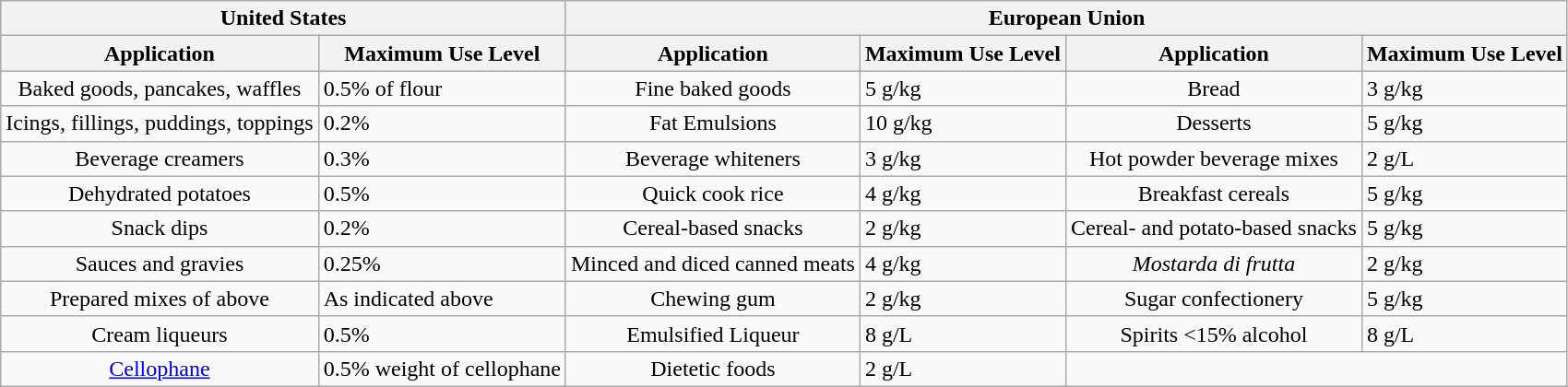<table class="wikitable">
<tr align = "center">
<th colspan="2">United States</th>
<th colspan="4">European Union</th>
</tr>
<tr align = "center">
<th>Application</th>
<th>Maximum Use Level</th>
<th>Application</th>
<th>Maximum Use Level</th>
<th>Application</th>
<th>Maximum Use Level</th>
</tr>
<tr align = "center">
<td>Baked goods, pancakes, waffles</td>
<td align = "left">0.5% of flour</td>
<td>Fine baked goods</td>
<td align = "left">5 g/kg</td>
<td>Bread</td>
<td align = "left">3 g/kg</td>
</tr>
<tr align = "center">
<td>Icings, fillings, puddings, toppings</td>
<td align = "left">0.2%</td>
<td>Fat Emulsions</td>
<td align = "left">10 g/kg</td>
<td>Desserts</td>
<td align = "left">5 g/kg</td>
</tr>
<tr align = "center">
<td>Beverage creamers</td>
<td align = "left">0.3%</td>
<td>Beverage whiteners</td>
<td align = "left">3 g/kg</td>
<td>Hot powder beverage mixes</td>
<td align = "left">2 g/L</td>
</tr>
<tr align = "center">
<td>Dehydrated potatoes</td>
<td align = "left">0.5%</td>
<td>Quick cook rice</td>
<td align = "left">4 g/kg</td>
<td>Breakfast cereals</td>
<td align = "left">5 g/kg</td>
</tr>
<tr align = "center">
<td>Snack dips</td>
<td align = "left">0.2%</td>
<td>Cereal-based snacks</td>
<td align = "left">2 g/kg</td>
<td>Cereal- and potato-based snacks</td>
<td align = "left">5 g/kg</td>
</tr>
<tr align = "center">
<td>Sauces and gravies</td>
<td align = "left">0.25%</td>
<td>Minced and diced canned meats</td>
<td align = "left">4 g/kg</td>
<td><em>Mostarda di frutta</em></td>
<td align = "left">2 g/kg</td>
</tr>
<tr align = "center">
<td>Prepared mixes of above</td>
<td align = "left">As indicated above</td>
<td>Chewing gum</td>
<td align = "left">2 g/kg</td>
<td>Sugar confectionery</td>
<td align = "left">5 g/kg</td>
</tr>
<tr align = "center">
<td>Cream liqueurs</td>
<td align = "left">0.5%</td>
<td>Emulsified Liqueur</td>
<td align = "left">8 g/L</td>
<td>Spirits <15% alcohol</td>
<td align = "left">8 g/L</td>
</tr>
<tr align = "center">
<td><a href='#'>Cellophane</a></td>
<td align = "left">0.5% weight of cellophane</td>
<td>Dietetic foods</td>
<td align = "left">2 g/L</td>
</tr>
</table>
